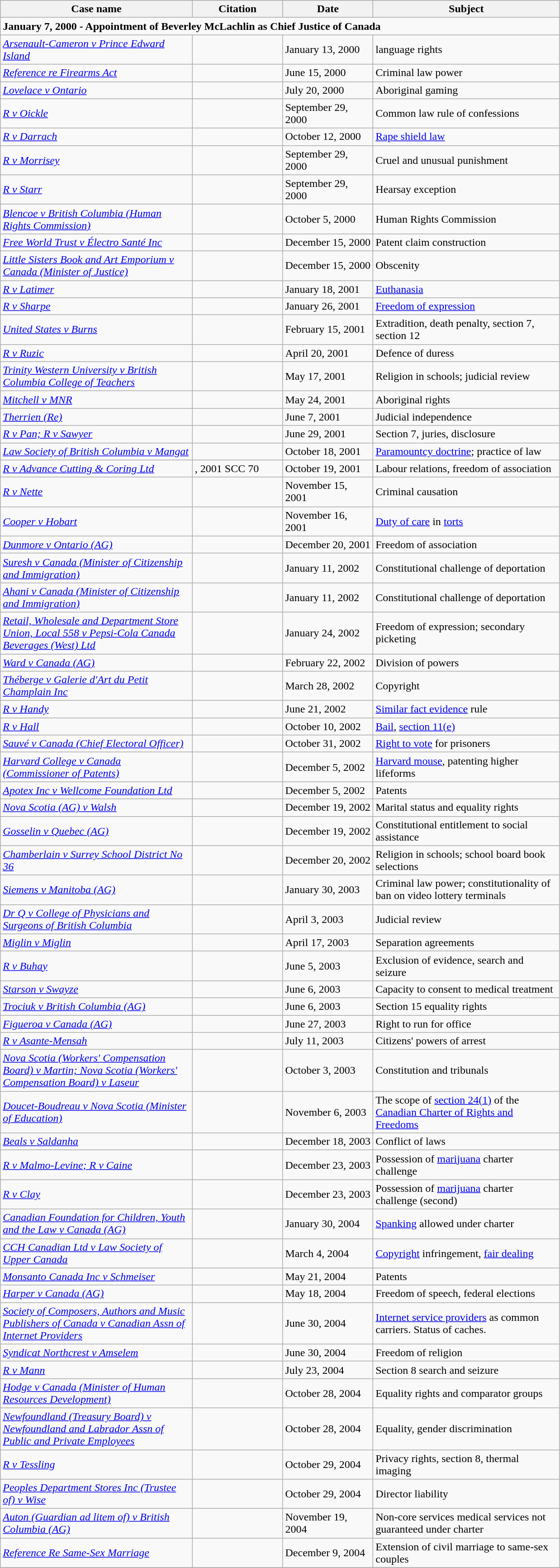<table class="wikitable" width=825>
<tr bgcolor="#CCCCCC">
<th width=34%>Case name</th>
<th width=16%>Citation</th>
<th font=small width=16%>Date</th>
<th width=33%>Subject</th>
</tr>
<tr>
<td colspan="4"><strong>January 7, 2000 - Appointment of Beverley McLachlin as Chief Justice of Canada</strong></td>
</tr>
<tr>
<td><em><a href='#'>Arsenault-Cameron v Prince Edward Island</a></em></td>
<td></td>
<td>January 13, 2000</td>
<td>language rights</td>
</tr>
<tr>
<td><em><a href='#'>Reference re Firearms Act</a></em></td>
<td></td>
<td>June 15, 2000</td>
<td>Criminal law power</td>
</tr>
<tr>
<td><em><a href='#'>Lovelace v Ontario</a></em></td>
<td></td>
<td>July 20, 2000</td>
<td>Aboriginal gaming</td>
</tr>
<tr>
<td><em><a href='#'>R v Oickle</a></em></td>
<td></td>
<td>September 29, 2000</td>
<td>Common law rule of confessions</td>
</tr>
<tr>
<td><em><a href='#'>R v Darrach</a></em></td>
<td></td>
<td>October 12, 2000</td>
<td><a href='#'>Rape shield law</a></td>
</tr>
<tr>
<td><em><a href='#'>R v Morrisey</a></em></td>
<td></td>
<td>September 29, 2000</td>
<td>Cruel and unusual punishment</td>
</tr>
<tr>
<td><em><a href='#'>R v Starr</a></em></td>
<td></td>
<td>September 29, 2000</td>
<td>Hearsay exception</td>
</tr>
<tr>
<td><em><a href='#'>Blencoe v British Columbia (Human Rights Commission)</a></em></td>
<td></td>
<td>October 5, 2000</td>
<td>Human Rights Commission</td>
</tr>
<tr>
<td><em><a href='#'>Free World Trust v Électro Santé Inc</a></em></td>
<td></td>
<td>December 15, 2000</td>
<td>Patent claim construction</td>
</tr>
<tr>
<td><em><a href='#'>Little Sisters Book and Art Emporium v Canada (Minister of Justice)</a></em></td>
<td></td>
<td>December 15, 2000</td>
<td>Obscenity</td>
</tr>
<tr>
<td><em><a href='#'>R v Latimer</a></em></td>
<td></td>
<td>January 18, 2001</td>
<td><a href='#'>Euthanasia</a></td>
</tr>
<tr>
<td><em><a href='#'>R v Sharpe</a></em></td>
<td></td>
<td>January 26, 2001</td>
<td><a href='#'>Freedom of expression</a></td>
</tr>
<tr>
<td><em><a href='#'>United States v Burns</a></em></td>
<td></td>
<td>February 15, 2001</td>
<td>Extradition, death penalty, section 7, section 12</td>
</tr>
<tr>
<td><em><a href='#'>R v Ruzic</a></em></td>
<td></td>
<td>April 20, 2001</td>
<td>Defence of duress</td>
</tr>
<tr>
<td><em><a href='#'>Trinity Western University v British Columbia College of Teachers</a></em></td>
<td></td>
<td>May 17, 2001</td>
<td>Religion in schools; judicial review</td>
</tr>
<tr>
<td><em><a href='#'>Mitchell v MNR</a></em></td>
<td></td>
<td>May 24, 2001</td>
<td>Aboriginal rights</td>
</tr>
<tr>
<td><em><a href='#'>Therrien (Re)</a></em></td>
<td></td>
<td>June 7, 2001</td>
<td>Judicial independence</td>
</tr>
<tr>
<td><em><a href='#'>R v Pan; R v Sawyer</a></em></td>
<td></td>
<td>June 29, 2001</td>
<td>Section 7, juries, disclosure</td>
</tr>
<tr>
<td><em><a href='#'>Law Society of British Columbia v Mangat</a></em></td>
<td></td>
<td>October 18, 2001</td>
<td><a href='#'>Paramountcy doctrine</a>; practice of law</td>
</tr>
<tr>
<td><em><a href='#'>R v Advance Cutting & Coring Ltd</a></em></td>
<td>, 2001 SCC 70</td>
<td>October 19, 2001</td>
<td>Labour relations, freedom of association</td>
</tr>
<tr>
<td><em><a href='#'>R v Nette</a></em></td>
<td></td>
<td>November 15, 2001</td>
<td>Criminal causation</td>
</tr>
<tr>
<td><em><a href='#'>Cooper v Hobart</a></em></td>
<td></td>
<td>November 16, 2001</td>
<td><a href='#'>Duty of care</a> in <a href='#'>torts</a></td>
</tr>
<tr>
<td><em><a href='#'>Dunmore v Ontario (AG)</a></em></td>
<td></td>
<td>December 20, 2001</td>
<td>Freedom of association</td>
</tr>
<tr>
<td><em><a href='#'>Suresh v Canada (Minister of Citizenship and Immigration)</a></em></td>
<td></td>
<td>January 11, 2002</td>
<td>Constitutional challenge of deportation</td>
</tr>
<tr>
<td><em><a href='#'>Ahani v Canada (Minister of Citizenship and Immigration)</a></em></td>
<td></td>
<td>January 11, 2002</td>
<td>Constitutional challenge of deportation</td>
</tr>
<tr>
<td><em><a href='#'>Retail, Wholesale and Department Store Union, Local 558 v Pepsi-Cola Canada Beverages (West) Ltd</a></em></td>
<td></td>
<td>January 24, 2002</td>
<td>Freedom of expression; secondary picketing</td>
</tr>
<tr>
<td><em><a href='#'>Ward v Canada (AG)</a></em></td>
<td></td>
<td>February 22, 2002</td>
<td>Division of powers</td>
</tr>
<tr>
<td><em><a href='#'>Théberge v Galerie d'Art du Petit Champlain Inc</a></em></td>
<td></td>
<td>March 28, 2002</td>
<td>Copyright</td>
</tr>
<tr>
<td><em><a href='#'>R v Handy</a></em></td>
<td></td>
<td>June 21, 2002</td>
<td><a href='#'>Similar fact evidence</a> rule</td>
</tr>
<tr>
<td><em><a href='#'>R v Hall</a></em></td>
<td></td>
<td>October 10, 2002</td>
<td><a href='#'>Bail</a>, <a href='#'>section 11(e)</a></td>
</tr>
<tr>
<td><em><a href='#'>Sauvé v Canada (Chief Electoral Officer)</a></em></td>
<td></td>
<td>October 31, 2002</td>
<td><a href='#'>Right to vote</a> for prisoners</td>
</tr>
<tr>
<td><em><a href='#'>Harvard College v Canada (Commissioner of Patents)</a></em></td>
<td></td>
<td>December 5, 2002</td>
<td><a href='#'>Harvard mouse</a>, patenting higher lifeforms</td>
</tr>
<tr>
<td><em><a href='#'>Apotex Inc v Wellcome Foundation Ltd</a></em></td>
<td></td>
<td>December 5, 2002</td>
<td>Patents</td>
</tr>
<tr>
<td><em><a href='#'>Nova Scotia (AG) v Walsh</a></em></td>
<td></td>
<td>December 19, 2002</td>
<td>Marital status and equality rights</td>
</tr>
<tr>
<td><em><a href='#'>Gosselin v Quebec (AG)</a></em></td>
<td></td>
<td>December 19, 2002</td>
<td>Constitutional entitlement to social assistance</td>
</tr>
<tr>
<td><em><a href='#'>Chamberlain v Surrey School District No 36</a></em></td>
<td></td>
<td>December 20, 2002</td>
<td>Religion in schools; school board book selections</td>
</tr>
<tr>
<td><em><a href='#'>Siemens v Manitoba (AG)</a></em></td>
<td></td>
<td>January 30, 2003</td>
<td>Criminal law power; constitutionality of ban on video lottery terminals</td>
</tr>
<tr>
<td><em><a href='#'>Dr Q v College of Physicians and Surgeons of British Columbia</a></em></td>
<td></td>
<td>April 3, 2003</td>
<td>Judicial review</td>
</tr>
<tr>
<td><em><a href='#'>Miglin v Miglin</a></em></td>
<td></td>
<td>April 17, 2003</td>
<td>Separation agreements</td>
</tr>
<tr>
<td><em><a href='#'>R v Buhay</a></em></td>
<td></td>
<td>June 5, 2003</td>
<td>Exclusion of evidence, search and seizure</td>
</tr>
<tr>
<td><em><a href='#'>Starson v Swayze</a></em></td>
<td></td>
<td>June 6, 2003</td>
<td>Capacity to consent to medical treatment</td>
</tr>
<tr>
<td><em><a href='#'>Trociuk v British Columbia (AG)</a></em></td>
<td></td>
<td>June 6, 2003</td>
<td>Section 15 equality rights</td>
</tr>
<tr>
<td><em><a href='#'>Figueroa v Canada (AG)</a></em></td>
<td></td>
<td>June 27, 2003</td>
<td>Right to run for office</td>
</tr>
<tr>
<td><em><a href='#'>R v Asante-Mensah</a></em></td>
<td></td>
<td>July 11, 2003</td>
<td>Citizens' powers of arrest</td>
</tr>
<tr>
<td><em><a href='#'>Nova Scotia (Workers' Compensation Board) v Martin; Nova Scotia (Workers' Compensation Board) v Laseur</a></em></td>
<td></td>
<td>October 3, 2003</td>
<td>Constitution and tribunals</td>
</tr>
<tr>
<td><em><a href='#'>Doucet-Boudreau v Nova Scotia (Minister of Education)</a></em></td>
<td></td>
<td>November 6, 2003</td>
<td>The scope of <a href='#'>section 24(1)</a> of the <a href='#'>Canadian Charter of Rights and Freedoms</a></td>
</tr>
<tr>
<td><em><a href='#'>Beals v Saldanha</a></em></td>
<td></td>
<td>December 18, 2003</td>
<td>Conflict of laws</td>
</tr>
<tr>
<td><em><a href='#'>R v Malmo-Levine; R v Caine</a></em></td>
<td></td>
<td>December 23, 2003</td>
<td>Possession of <a href='#'>marijuana</a> charter challenge</td>
</tr>
<tr>
<td><em><a href='#'>R v Clay</a></em></td>
<td></td>
<td>December 23, 2003</td>
<td>Possession of <a href='#'>marijuana</a> charter challenge (second)</td>
</tr>
<tr>
<td><em><a href='#'>Canadian Foundation for Children, Youth and the Law v Canada (AG)</a></em></td>
<td></td>
<td>January 30, 2004</td>
<td><a href='#'>Spanking</a> allowed under charter</td>
</tr>
<tr>
<td><em><a href='#'>CCH Canadian Ltd v Law Society of Upper Canada</a></em></td>
<td></td>
<td>March 4, 2004</td>
<td><a href='#'>Copyright</a> infringement, <a href='#'>fair dealing</a></td>
</tr>
<tr>
<td><em><a href='#'>Monsanto Canada Inc v Schmeiser</a></em></td>
<td></td>
<td>May 21, 2004</td>
<td>Patents</td>
</tr>
<tr>
<td><em><a href='#'>Harper v Canada (AG)</a></em></td>
<td></td>
<td>May 18, 2004</td>
<td>Freedom of speech, federal elections</td>
</tr>
<tr>
<td><em><a href='#'>Society of Composers, Authors and Music Publishers of Canada v Canadian Assn of Internet Providers</a></em></td>
<td></td>
<td>June 30, 2004</td>
<td><a href='#'>Internet service providers</a> as common carriers. Status of caches.</td>
</tr>
<tr>
<td><em><a href='#'>Syndicat Northcrest v Amselem</a></em></td>
<td></td>
<td>June 30, 2004</td>
<td>Freedom of religion</td>
</tr>
<tr>
<td><em><a href='#'>R v Mann</a></em></td>
<td></td>
<td>July 23, 2004</td>
<td>Section 8 search and seizure</td>
</tr>
<tr>
<td><em><a href='#'>Hodge v Canada (Minister of Human Resources Development)</a></em></td>
<td></td>
<td>October 28, 2004</td>
<td>Equality rights and comparator groups</td>
</tr>
<tr>
<td><em><a href='#'>Newfoundland (Treasury Board) v Newfoundland and Labrador Assn of Public and Private Employees</a></em></td>
<td></td>
<td>October 28, 2004</td>
<td>Equality, gender discrimination</td>
</tr>
<tr>
<td><em><a href='#'>R v Tessling</a></em></td>
<td></td>
<td>October 29, 2004</td>
<td>Privacy rights, section 8, thermal imaging</td>
</tr>
<tr>
<td><em><a href='#'>Peoples Department Stores Inc (Trustee of) v Wise</a></em></td>
<td></td>
<td>October 29, 2004</td>
<td>Director liability</td>
</tr>
<tr>
<td><em><a href='#'>Auton (Guardian ad litem of) v British Columbia (AG)</a></em></td>
<td></td>
<td>November 19, 2004</td>
<td>Non-core services medical services not guaranteed under charter</td>
</tr>
<tr>
<td><em><a href='#'>Reference Re Same-Sex Marriage</a></em></td>
<td></td>
<td>December 9, 2004</td>
<td>Extension of civil marriage to same-sex couples</td>
</tr>
<tr>
</tr>
</table>
